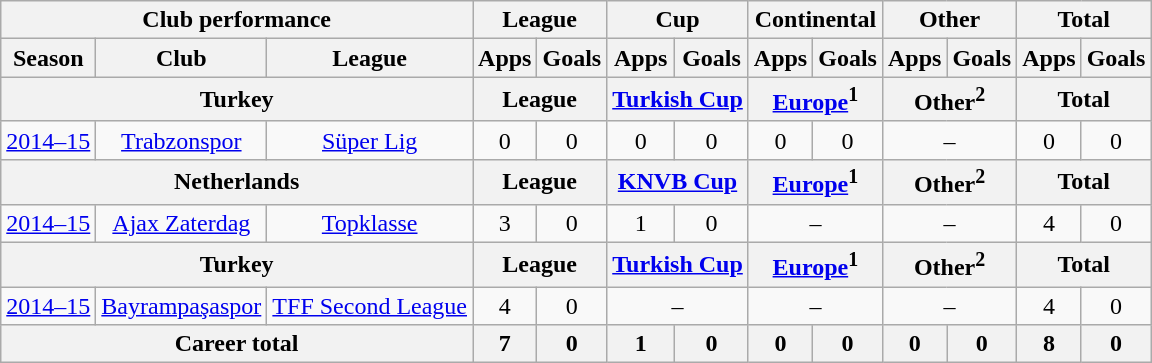<table class="wikitable" style="text-align:center">
<tr>
<th colspan=3>Club performance</th>
<th colspan=2>League</th>
<th colspan=2>Cup</th>
<th colspan=2>Continental</th>
<th colspan=2>Other</th>
<th colspan=2>Total</th>
</tr>
<tr>
<th>Season</th>
<th>Club</th>
<th>League</th>
<th>Apps</th>
<th>Goals</th>
<th>Apps</th>
<th>Goals</th>
<th>Apps</th>
<th>Goals</th>
<th>Apps</th>
<th>Goals</th>
<th>Apps</th>
<th>Goals</th>
</tr>
<tr>
<th colspan=3>Turkey</th>
<th colspan=2>League</th>
<th colspan=2><a href='#'>Turkish Cup</a></th>
<th colspan=2><a href='#'>Europe</a><sup>1</sup></th>
<th colspan=2>Other<sup>2</sup></th>
<th colspan=2>Total</th>
</tr>
<tr>
<td><a href='#'>2014–15</a></td>
<td rowspan=1><a href='#'>Trabzonspor</a></td>
<td rowspan=1><a href='#'>Süper Lig</a></td>
<td>0</td>
<td>0</td>
<td>0</td>
<td>0</td>
<td>0</td>
<td>0</td>
<td colspan=2>–</td>
<td>0</td>
<td>0</td>
</tr>
<tr>
<th colspan=3>Netherlands</th>
<th colspan=2>League</th>
<th colspan=2><a href='#'>KNVB Cup</a></th>
<th colspan=2><a href='#'>Europe</a><sup>1</sup></th>
<th colspan=2>Other<sup>2</sup></th>
<th colspan=2>Total</th>
</tr>
<tr>
<td><a href='#'>2014–15</a></td>
<td><a href='#'>Ajax Zaterdag</a></td>
<td rowspan=1><a href='#'>Topklasse</a></td>
<td>3</td>
<td>0</td>
<td>1</td>
<td>0</td>
<td colspan=2>–</td>
<td colspan=2>–</td>
<td>4</td>
<td>0</td>
</tr>
<tr>
<th colspan=3>Turkey</th>
<th colspan=2>League</th>
<th colspan=2><a href='#'>Turkish Cup</a></th>
<th colspan=2><a href='#'>Europe</a><sup>1</sup></th>
<th colspan=2>Other<sup>2</sup></th>
<th colspan=2>Total</th>
</tr>
<tr>
<td><a href='#'>2014–15</a></td>
<td><a href='#'>Bayrampaşaspor</a></td>
<td rowspan=1><a href='#'>TFF Second League</a></td>
<td>4</td>
<td>0</td>
<td colspan=2>–</td>
<td colspan=2>–</td>
<td colspan=2>–</td>
<td>4</td>
<td>0</td>
</tr>
<tr>
<th colspan=3>Career total</th>
<th>7</th>
<th>0</th>
<th>1</th>
<th>0</th>
<th>0</th>
<th>0</th>
<th>0</th>
<th>0</th>
<th>8</th>
<th>0</th>
</tr>
</table>
